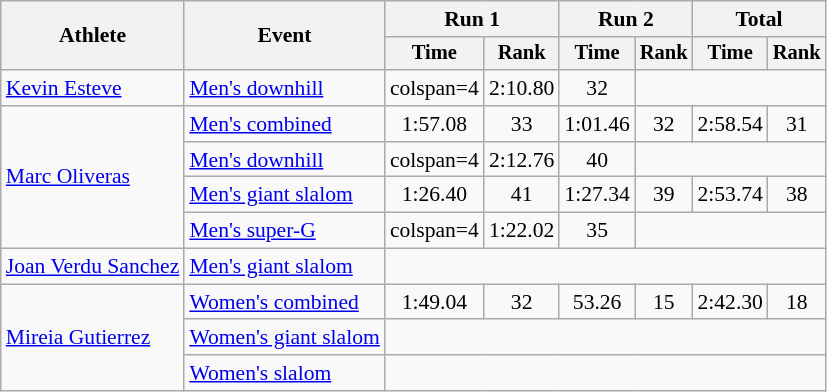<table class="wikitable" style="font-size:90%">
<tr>
<th rowspan=2>Athlete</th>
<th rowspan=2>Event</th>
<th colspan=2>Run 1</th>
<th colspan=2>Run 2</th>
<th colspan=2>Total</th>
</tr>
<tr style="font-size:95%">
<th>Time</th>
<th>Rank</th>
<th>Time</th>
<th>Rank</th>
<th>Time</th>
<th>Rank</th>
</tr>
<tr align=center>
<td align=left><a href='#'>Kevin Esteve</a></td>
<td align=left><a href='#'>Men's downhill</a></td>
<td>colspan=4 </td>
<td>2:10.80</td>
<td>32</td>
</tr>
<tr align=center>
<td align=left rowspan=4><a href='#'>Marc Oliveras</a></td>
<td align=left><a href='#'>Men's combined</a></td>
<td>1:57.08</td>
<td>33</td>
<td>1:01.46</td>
<td>32</td>
<td>2:58.54</td>
<td>31</td>
</tr>
<tr align=center>
<td align=left><a href='#'>Men's downhill</a></td>
<td>colspan=4 </td>
<td>2:12.76</td>
<td>40</td>
</tr>
<tr align=center>
<td align=left><a href='#'>Men's giant slalom</a></td>
<td>1:26.40</td>
<td>41</td>
<td>1:27.34</td>
<td>39</td>
<td>2:53.74</td>
<td>38</td>
</tr>
<tr align=center>
<td align=left><a href='#'>Men's super-G</a></td>
<td>colspan=4 </td>
<td>1:22.02</td>
<td>35</td>
</tr>
<tr align=center>
<td align=left><a href='#'>Joan Verdu Sanchez</a></td>
<td align=left><a href='#'>Men's giant slalom</a></td>
<td colspan="6"></td>
</tr>
<tr align=center>
<td align=left rowspan=3><a href='#'>Mireia Gutierrez</a></td>
<td align=left><a href='#'>Women's combined</a></td>
<td>1:49.04</td>
<td>32</td>
<td>53.26</td>
<td>15</td>
<td>2:42.30</td>
<td>18</td>
</tr>
<tr align=center>
<td align=left><a href='#'>Women's giant slalom</a></td>
<td colspan=6></td>
</tr>
<tr align=center>
<td align=left><a href='#'>Women's slalom</a></td>
<td colspan=6></td>
</tr>
</table>
